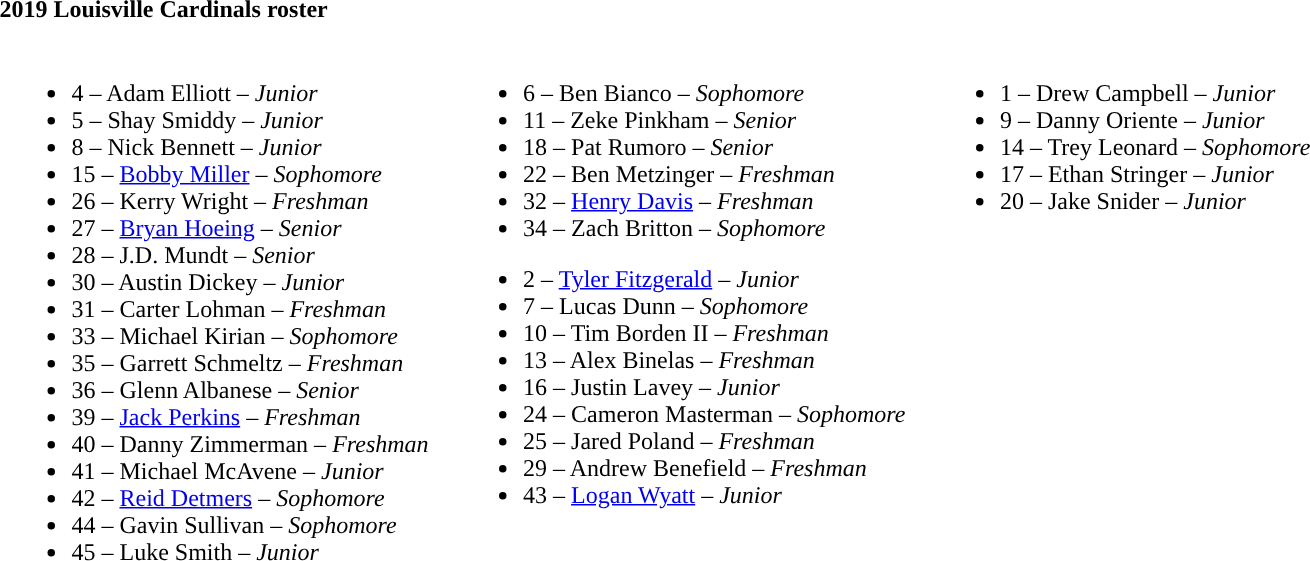<table class="toccolours" style="text-align: left;">
<tr>
<th colspan=9>2019 Louisville Cardinals roster</th>
</tr>
<tr>
<td width="03"> </td>
<td valign="top"><br><ul><li>4 – Adam Elliott – <em>Junior</em></li><li>5 – Shay Smiddy – <em>Junior</em></li><li>8 – Nick Bennett – <em>Junior</em></li><li>15 – <a href='#'>Bobby Miller</a> – <em>Sophomore</em></li><li>26 – Kerry Wright – <em>Freshman</em></li><li>27 – <a href='#'>Bryan Hoeing</a> – <em>Senior</em></li><li>28 – J.D. Mundt – <em>Senior</em></li><li>30 – Austin Dickey – <em>Junior</em></li><li>31 – Carter Lohman – <em>Freshman</em></li><li>33 – Michael Kirian – <em>Sophomore</em></li><li>35 – Garrett Schmeltz – <em>Freshman</em></li><li>36 – Glenn Albanese – <em>Senior</em></li><li>39 – <a href='#'>Jack Perkins</a> – <em>Freshman</em></li><li>40 – Danny Zimmerman – <em>Freshman</em></li><li>41 – Michael McAvene – <em>Junior</em></li><li>42 – <a href='#'>Reid Detmers</a> – <em>Sophomore</em></li><li>44 – Gavin Sullivan – <em>Sophomore</em></li><li>45 – Luke Smith – <em>Junior</em></li></ul></td>
<td width="15"> </td>
<td valign="top"><br><ul><li>6 – Ben Bianco – <em>Sophomore</em></li><li>11 – Zeke Pinkham – <em>Senior</em></li><li>18 – Pat Rumoro – <em>Senior</em></li><li>22 – Ben Metzinger – <em>Freshman</em></li><li>32 – <a href='#'>Henry Davis</a> – <em>Freshman</em></li><li>34 – Zach Britton – <em>Sophomore</em></li></ul><ul><li>2 – <a href='#'>Tyler Fitzgerald</a> – <em>Junior</em></li><li>7 – Lucas Dunn – <em>Sophomore</em></li><li>10 – Tim Borden II – <em>Freshman</em></li><li>13 – Alex Binelas – <em>Freshman</em></li><li>16 – Justin Lavey – <em>Junior</em></li><li>24 – Cameron Masterman – <em>Sophomore</em></li><li>25 – Jared Poland – <em>Freshman</em></li><li>29 – Andrew Benefield – <em>Freshman</em></li><li>43 – <a href='#'>Logan Wyatt</a> – <em>Junior</em></li></ul></td>
<td width="15"> </td>
<td valign="top"><br><ul><li>1 – Drew Campbell – <em>Junior</em></li><li>9 – Danny Oriente – <em>Junior</em></li><li>14 – Trey Leonard – <em>Sophomore</em></li><li>17 – Ethan Stringer – <em>Junior</em></li><li>20 – Jake Snider – <em>Junior</em></li></ul></td>
<td width="25"> </td>
</tr>
</table>
